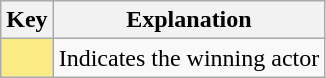<table class="wikitable">
<tr>
<th scope="col" width=%>Key</th>
<th scope="col" width=%>Explanation</th>
</tr>
<tr>
<td style="background:#FAEB86"></td>
<td>Indicates the winning actor</td>
</tr>
</table>
